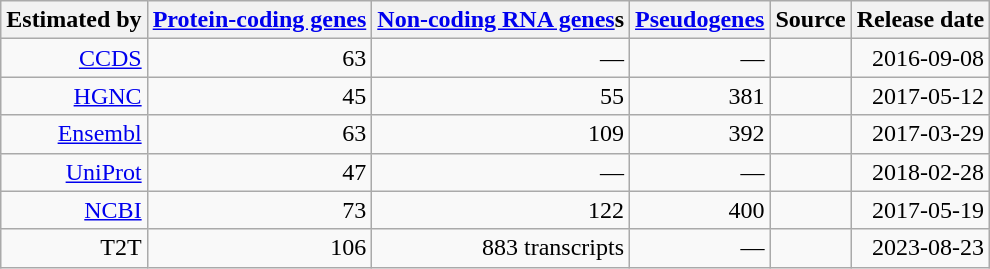<table class="wikitable" style="text-align:right">
<tr>
<th>Estimated by</th>
<th><a href='#'>Protein-coding genes</a></th>
<th><a href='#'>Non-coding RNA genes</a>s</th>
<th><a href='#'>Pseudogenes</a></th>
<th>Source</th>
<th>Release date</th>
</tr>
<tr>
<td><a href='#'>CCDS</a></td>
<td>63</td>
<td>—</td>
<td>—</td>
<td style="text-align:center"></td>
<td>2016-09-08</td>
</tr>
<tr>
<td><a href='#'>HGNC</a></td>
<td>45</td>
<td>55</td>
<td>381</td>
<td style="text-align:center"></td>
<td>2017-05-12</td>
</tr>
<tr>
<td><a href='#'>Ensembl</a></td>
<td>63</td>
<td>109</td>
<td>392</td>
<td style="text-align:center"></td>
<td>2017-03-29</td>
</tr>
<tr>
<td><a href='#'>UniProt</a></td>
<td>47</td>
<td>—</td>
<td>—</td>
<td style="text-align:center"></td>
<td>2018-02-28</td>
</tr>
<tr>
<td><a href='#'>NCBI</a></td>
<td>73</td>
<td>122</td>
<td>400</td>
<td style="text-align:center"></td>
<td>2017-05-19</td>
</tr>
<tr>
<td>T2T</td>
<td>106</td>
<td>883 transcripts</td>
<td>—</td>
<td></td>
<td>2023-08-23</td>
</tr>
</table>
